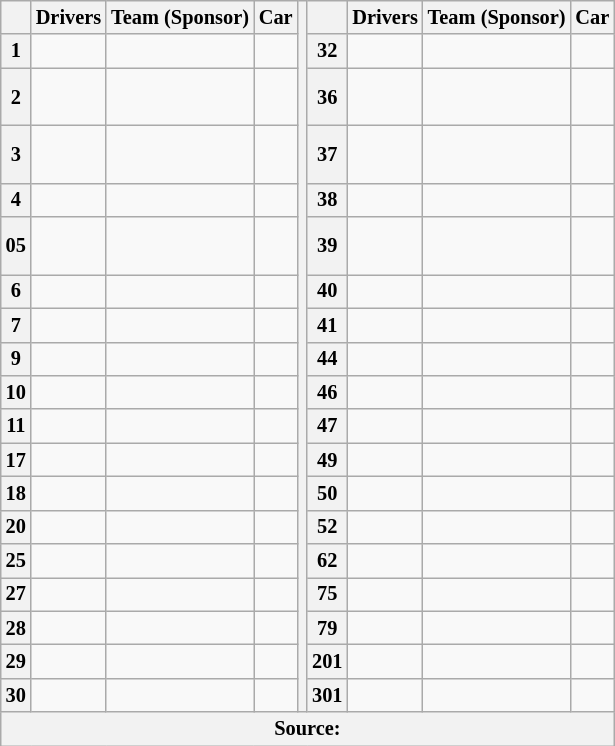<table class="wikitable" style="font-size: 85%;">
<tr>
<th></th>
<th>Drivers</th>
<th>Team (Sponsor)</th>
<th>Car</th>
<th rowspan="19"></th>
<th></th>
<th>Drivers</th>
<th>Team (Sponsor)</th>
<th>Car</th>
</tr>
<tr>
<th>1</th>
<td><br></td>
<td><br></td>
<td></td>
<th>32</th>
<td><br></td>
<td><br></td>
<td></td>
</tr>
<tr>
<th>2</th>
<td><br></td>
<td><br></td>
<td></td>
<th>36</th>
<td><br><br></td>
<td><br></td>
<td></td>
</tr>
<tr>
<th>3</th>
<td><br></td>
<td><br></td>
<td></td>
<th>37</th>
<td><br><br></td>
<td><br></td>
<td></td>
</tr>
<tr>
<th>4</th>
<td><br></td>
<td><br></td>
<td></td>
<th>38</th>
<td><br></td>
<td><br></td>
<td></td>
</tr>
<tr>
<th>05</th>
<td><br></td>
<td><br></td>
<td></td>
<th>39</th>
<td><br><br></td>
<td><br></td>
<td></td>
</tr>
<tr>
<th>6</th>
<td><br></td>
<td><br></td>
<td></td>
<th>40</th>
<td><br></td>
<td><br></td>
<td></td>
</tr>
<tr>
<th>7</th>
<td><br></td>
<td><br></td>
<td></td>
<th>41</th>
<td><br></td>
<td><br></td>
<td></td>
</tr>
<tr>
<th>9</th>
<td><br></td>
<td><br></td>
<td></td>
<th>44</th>
<td><br></td>
<td><br></td>
<td></td>
</tr>
<tr>
<th>10</th>
<td><br></td>
<td><br></td>
<td></td>
<th>46</th>
<td><br></td>
<td><br></td>
<td></td>
</tr>
<tr>
<th>11</th>
<td><br></td>
<td><br></td>
<td></td>
<th>47</th>
<td><br></td>
<td><br></td>
<td></td>
</tr>
<tr>
<th>17</th>
<td><br></td>
<td><br></td>
<td></td>
<th>49</th>
<td><br></td>
<td><br></td>
<td></td>
</tr>
<tr>
<th>18</th>
<td><br></td>
<td><br></td>
<td></td>
<th>50</th>
<td><br></td>
<td><br></td>
<td></td>
</tr>
<tr>
<th>20</th>
<td><br></td>
<td><br></td>
<td></td>
<th>52</th>
<td><br></td>
<td><br></td>
<td></td>
</tr>
<tr>
<th>25</th>
<td><br></td>
<td><br></td>
<td></td>
<th>62</th>
<td><br></td>
<td><br></td>
<td></td>
</tr>
<tr>
<th>27</th>
<td><br></td>
<td><br></td>
<td></td>
<th>75</th>
<td><br></td>
<td><br></td>
<td></td>
</tr>
<tr>
<th>28</th>
<td><br></td>
<td><br></td>
<td></td>
<th>79</th>
<td><br></td>
<td><br></td>
<td></td>
</tr>
<tr>
<th>29</th>
<td><br></td>
<td><br></td>
<td></td>
<th>201</th>
<td><br></td>
<td><br></td>
<td></td>
</tr>
<tr>
<th>30</th>
<td><br></td>
<td><br></td>
<td></td>
<th>301</th>
<td><br></td>
<td><br></td>
<td></td>
</tr>
<tr>
<th colspan=9>Source:</th>
</tr>
</table>
